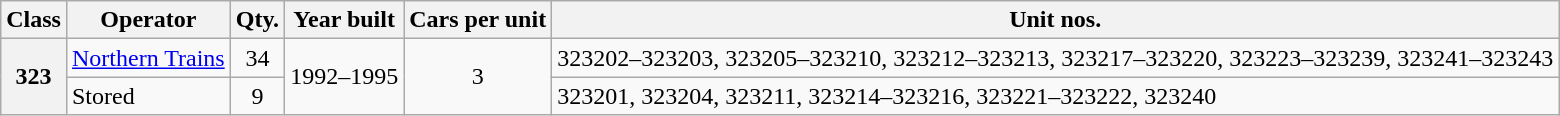<table class="wikitable">
<tr>
<th>Class</th>
<th>Operator</th>
<th>Qty.</th>
<th>Year built</th>
<th>Cars per unit</th>
<th>Unit nos.</th>
</tr>
<tr>
<th rowspan="2">323</th>
<td><a href='#'>Northern Trains</a></td>
<td style="text-align:center;">34</td>
<td rowspan="2" style="text-align:center;">1992–1995</td>
<td rowspan="2" style="text-align:center;">3</td>
<td>323202–323203, 323205–323210, 323212–323213, 323217–323220, 323223–323239, 323241–323243</td>
</tr>
<tr>
<td>Stored</td>
<td style="text-align:center;">9</td>
<td>323201, 323204, 323211, 323214–323216, 323221–323222, 323240</td>
</tr>
</table>
